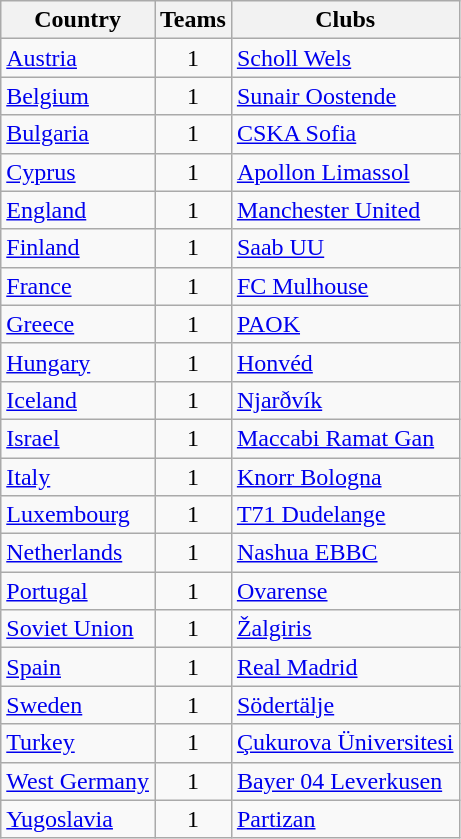<table class="wikitable" style="margin-left:0.5em;">
<tr>
<th>Country</th>
<th>Teams</th>
<th colspan=5>Clubs</th>
</tr>
<tr>
<td> <a href='#'>Austria</a></td>
<td align=center>1</td>
<td><a href='#'>Scholl Wels</a></td>
</tr>
<tr>
<td> <a href='#'>Belgium</a></td>
<td align=center>1</td>
<td><a href='#'>Sunair Oostende</a></td>
</tr>
<tr>
<td> <a href='#'>Bulgaria</a></td>
<td align=center>1</td>
<td><a href='#'>CSKA Sofia</a></td>
</tr>
<tr>
<td> <a href='#'>Cyprus</a></td>
<td align=center>1</td>
<td><a href='#'>Apollon Limassol</a></td>
</tr>
<tr>
<td> <a href='#'>England</a></td>
<td align=center>1</td>
<td><a href='#'>Manchester United</a></td>
</tr>
<tr>
<td> <a href='#'>Finland</a></td>
<td align=center>1</td>
<td><a href='#'>Saab UU</a></td>
</tr>
<tr>
<td> <a href='#'>France</a></td>
<td align=center>1</td>
<td><a href='#'>FC Mulhouse</a></td>
</tr>
<tr>
<td> <a href='#'>Greece</a></td>
<td align=center>1</td>
<td><a href='#'>PAOK</a></td>
</tr>
<tr>
<td> <a href='#'>Hungary</a></td>
<td align=center>1</td>
<td><a href='#'>Honvéd</a></td>
</tr>
<tr>
<td> <a href='#'>Iceland</a></td>
<td align=center>1</td>
<td><a href='#'>Njarðvík</a></td>
</tr>
<tr>
<td> <a href='#'>Israel</a></td>
<td align=center>1</td>
<td><a href='#'>Maccabi Ramat Gan</a></td>
</tr>
<tr>
<td> <a href='#'>Italy</a></td>
<td align=center>1</td>
<td><a href='#'>Knorr Bologna</a></td>
</tr>
<tr>
<td> <a href='#'>Luxembourg</a></td>
<td align=center>1</td>
<td><a href='#'>T71 Dudelange</a></td>
</tr>
<tr>
<td> <a href='#'>Netherlands</a></td>
<td align=center>1</td>
<td><a href='#'>Nashua EBBC</a></td>
</tr>
<tr>
<td> <a href='#'>Portugal</a></td>
<td align=center>1</td>
<td><a href='#'>Ovarense</a></td>
</tr>
<tr>
<td> <a href='#'>Soviet Union</a></td>
<td align=center>1</td>
<td><a href='#'>Žalgiris</a></td>
</tr>
<tr>
<td> <a href='#'>Spain</a></td>
<td align=center>1</td>
<td><a href='#'>Real Madrid</a></td>
</tr>
<tr>
<td> <a href='#'>Sweden</a></td>
<td align=center>1</td>
<td><a href='#'>Södertälje</a></td>
</tr>
<tr>
<td> <a href='#'>Turkey</a></td>
<td align=center>1</td>
<td><a href='#'>Çukurova Üniversitesi</a></td>
</tr>
<tr>
<td> <a href='#'>West Germany</a></td>
<td align=center>1</td>
<td><a href='#'>Bayer 04 Leverkusen</a></td>
</tr>
<tr>
<td> <a href='#'>Yugoslavia</a></td>
<td align=center>1</td>
<td><a href='#'>Partizan</a></td>
</tr>
</table>
